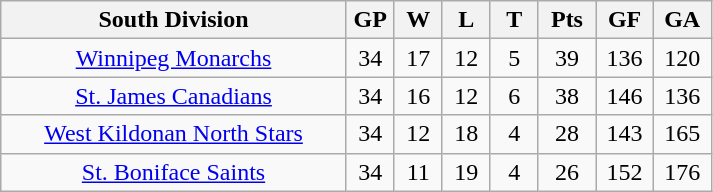<table class="wikitable" style="text-align:center">
<tr>
<th width="45%">South Division</th>
<th width="6.25%">GP</th>
<th width="6.25%">W</th>
<th width="6.25%">L</th>
<th width="6.25%">T</th>
<th width="7.5%">Pts</th>
<th width="7.5%">GF</th>
<th width="7.5%">GA</th>
</tr>
<tr>
<td><a href='#'>Winnipeg Monarchs</a></td>
<td>34</td>
<td>17</td>
<td>12</td>
<td>5</td>
<td>39</td>
<td>136</td>
<td>120</td>
</tr>
<tr>
<td><a href='#'>St. James Canadians</a></td>
<td>34</td>
<td>16</td>
<td>12</td>
<td>6</td>
<td>38</td>
<td>146</td>
<td>136</td>
</tr>
<tr>
<td><a href='#'>West Kildonan North Stars</a></td>
<td>34</td>
<td>12</td>
<td>18</td>
<td>4</td>
<td>28</td>
<td>143</td>
<td>165</td>
</tr>
<tr>
<td><a href='#'>St. Boniface Saints</a></td>
<td>34</td>
<td>11</td>
<td>19</td>
<td>4</td>
<td>26</td>
<td>152</td>
<td>176</td>
</tr>
</table>
